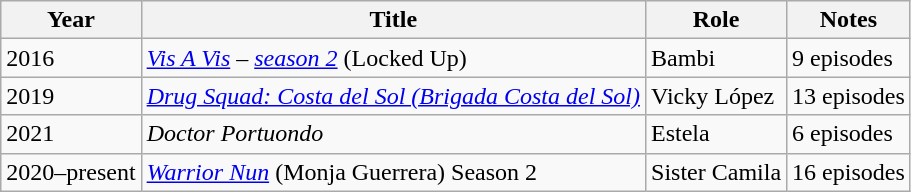<table class="wikitable sortable">
<tr>
<th>Year</th>
<th>Title</th>
<th>Role</th>
<th>Notes</th>
</tr>
<tr>
<td>2016</td>
<td><em> <a href='#'>Vis A Vis</a> </em> – <em> <a href='#'>season 2</a> </em> (Locked Up)</td>
<td>Bambi</td>
<td>9 episodes</td>
</tr>
<tr>
<td>2019</td>
<td><em><a href='#'>Drug Squad: Costa del Sol (Brigada Costa del Sol)</a> </em></td>
<td>Vicky López</td>
<td>13 episodes</td>
</tr>
<tr>
<td>2021</td>
<td><em>Doctor Portuondo </em></td>
<td>Estela</td>
<td>6 episodes</td>
</tr>
<tr>
<td>2020–present</td>
<td><em><a href='#'>Warrior Nun</a></em> (Monja Guerrera) Season 2</td>
<td>Sister Camila</td>
<td>16 episodes</td>
</tr>
</table>
